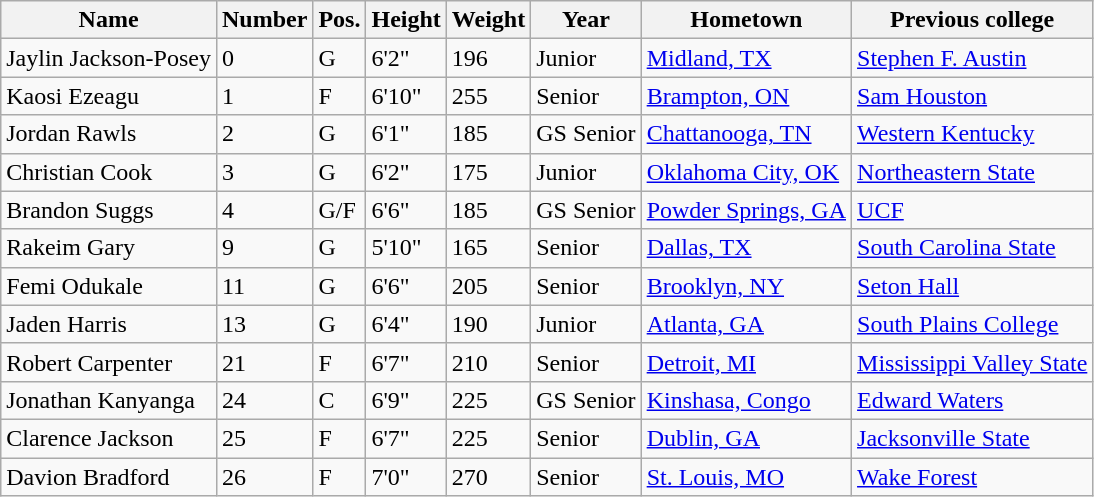<table class="wikitable sortable" border="1">
<tr>
<th>Name</th>
<th>Number</th>
<th>Pos.</th>
<th>Height</th>
<th>Weight</th>
<th>Year</th>
<th>Hometown</th>
<th class="unsortable">Previous college</th>
</tr>
<tr>
<td>Jaylin Jackson-Posey</td>
<td>0</td>
<td>G</td>
<td>6'2"</td>
<td>196</td>
<td>Junior</td>
<td><a href='#'>Midland, TX</a></td>
<td><a href='#'>Stephen F. Austin</a></td>
</tr>
<tr>
<td>Kaosi Ezeagu</td>
<td>1</td>
<td>F</td>
<td>6'10"</td>
<td>255</td>
<td>Senior</td>
<td><a href='#'>Brampton, ON</a></td>
<td><a href='#'>Sam Houston</a></td>
</tr>
<tr>
<td>Jordan Rawls</td>
<td>2</td>
<td>G</td>
<td>6'1"</td>
<td>185</td>
<td>GS Senior</td>
<td><a href='#'>Chattanooga, TN</a></td>
<td><a href='#'>Western Kentucky</a></td>
</tr>
<tr>
<td>Christian Cook</td>
<td>3</td>
<td>G</td>
<td>6'2"</td>
<td>175</td>
<td>Junior</td>
<td><a href='#'>Oklahoma City, OK</a></td>
<td><a href='#'>Northeastern State</a></td>
</tr>
<tr>
<td>Brandon Suggs</td>
<td>4</td>
<td>G/F</td>
<td>6'6"</td>
<td>185</td>
<td>GS Senior</td>
<td><a href='#'>Powder Springs, GA</a></td>
<td><a href='#'>UCF</a></td>
</tr>
<tr>
<td>Rakeim Gary</td>
<td>9</td>
<td>G</td>
<td>5'10"</td>
<td>165</td>
<td>Senior</td>
<td><a href='#'>Dallas, TX</a></td>
<td><a href='#'>South Carolina State</a></td>
</tr>
<tr>
<td>Femi Odukale</td>
<td>11</td>
<td>G</td>
<td>6'6"</td>
<td>205</td>
<td>Senior</td>
<td><a href='#'>Brooklyn, NY</a></td>
<td><a href='#'>Seton Hall</a></td>
</tr>
<tr>
<td>Jaden Harris</td>
<td>13</td>
<td>G</td>
<td>6'4"</td>
<td>190</td>
<td>Junior</td>
<td><a href='#'>Atlanta, GA</a></td>
<td><a href='#'>South Plains College</a></td>
</tr>
<tr>
<td>Robert Carpenter</td>
<td>21</td>
<td>F</td>
<td>6'7"</td>
<td>210</td>
<td>Senior</td>
<td><a href='#'>Detroit, MI</a></td>
<td><a href='#'>Mississippi Valley State</a></td>
</tr>
<tr>
<td>Jonathan Kanyanga</td>
<td>24</td>
<td>C</td>
<td>6'9"</td>
<td>225</td>
<td>GS Senior</td>
<td><a href='#'>Kinshasa, Congo</a></td>
<td><a href='#'>Edward Waters</a></td>
</tr>
<tr>
<td>Clarence Jackson</td>
<td>25</td>
<td>F</td>
<td>6'7"</td>
<td>225</td>
<td>Senior</td>
<td><a href='#'>Dublin, GA</a></td>
<td><a href='#'>Jacksonville State</a></td>
</tr>
<tr>
<td>Davion Bradford</td>
<td>26</td>
<td>F</td>
<td>7'0"</td>
<td>270</td>
<td>Senior</td>
<td><a href='#'>St. Louis, MO</a></td>
<td><a href='#'>Wake Forest</a></td>
</tr>
</table>
